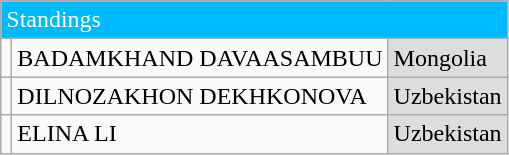<table class="wikitable">
<tr>
<td colspan="3" style="background:#00baff;color:#fff">Standings</td>
</tr>
<tr>
<td></td>
<td>BADAMKHAND DAVAASAMBUU</td>
<td style="background:#dddddd"> Mongolia</td>
</tr>
<tr>
<td></td>
<td>DILNOZAKHON DEKHKONOVA</td>
<td style="background:#dddddd"> Uzbekistan</td>
</tr>
<tr>
<td></td>
<td>ELINA LI</td>
<td style="background:#dddddd"> Uzbekistan</td>
</tr>
</table>
